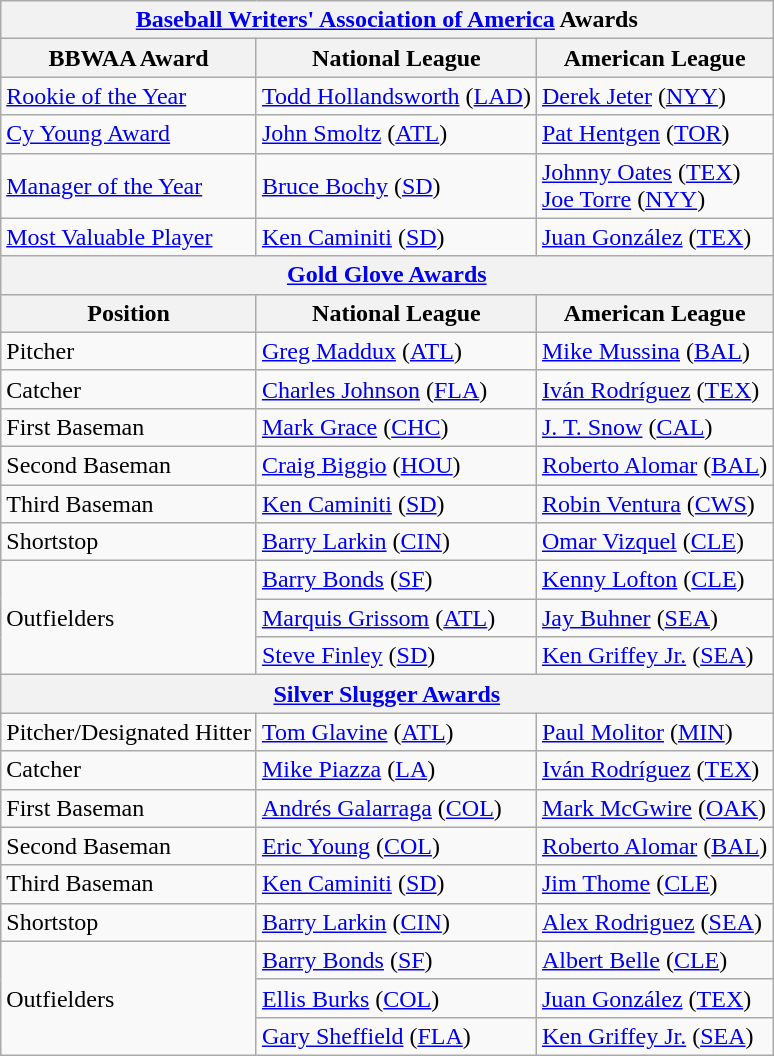<table class="wikitable">
<tr>
<th colspan="3"><a href='#'>Baseball Writers' Association of America</a> Awards</th>
</tr>
<tr>
<th>BBWAA Award</th>
<th>National League</th>
<th>American League</th>
</tr>
<tr>
<td><a href='#'>Rookie of the Year</a></td>
<td><a href='#'>Todd Hollandsworth</a> (<a href='#'>LAD</a>)</td>
<td><a href='#'>Derek Jeter</a> (<a href='#'>NYY</a>)</td>
</tr>
<tr>
<td><a href='#'>Cy Young Award</a></td>
<td><a href='#'>John Smoltz</a> (<a href='#'>ATL</a>)</td>
<td><a href='#'>Pat Hentgen</a> (<a href='#'>TOR</a>)</td>
</tr>
<tr>
<td><a href='#'>Manager of the Year</a></td>
<td><a href='#'>Bruce Bochy</a> (<a href='#'>SD</a>)</td>
<td><a href='#'>Johnny Oates</a> (<a href='#'>TEX</a>)<br><a href='#'>Joe Torre</a> (<a href='#'>NYY</a>)</td>
</tr>
<tr>
<td><a href='#'>Most Valuable Player</a></td>
<td><a href='#'>Ken Caminiti</a> (<a href='#'>SD</a>)</td>
<td><a href='#'>Juan González</a> (<a href='#'>TEX</a>)</td>
</tr>
<tr>
<th colspan="3"><a href='#'>Gold Glove Awards</a></th>
</tr>
<tr>
<th>Position</th>
<th>National League</th>
<th>American League</th>
</tr>
<tr>
<td>Pitcher</td>
<td><a href='#'>Greg Maddux</a> (<a href='#'>ATL</a>)</td>
<td><a href='#'>Mike Mussina</a> (<a href='#'>BAL</a>)</td>
</tr>
<tr>
<td>Catcher</td>
<td><a href='#'>Charles Johnson</a> (<a href='#'>FLA</a>)</td>
<td><a href='#'>Iván Rodríguez</a> (<a href='#'>TEX</a>)</td>
</tr>
<tr>
<td>First Baseman</td>
<td><a href='#'>Mark Grace</a> (<a href='#'>CHC</a>)</td>
<td><a href='#'>J. T. Snow</a> (<a href='#'>CAL</a>)</td>
</tr>
<tr>
<td>Second Baseman</td>
<td><a href='#'>Craig Biggio</a> (<a href='#'>HOU</a>)</td>
<td><a href='#'>Roberto Alomar</a> (<a href='#'>BAL</a>)</td>
</tr>
<tr>
<td>Third Baseman</td>
<td><a href='#'>Ken Caminiti</a> (<a href='#'>SD</a>)</td>
<td><a href='#'>Robin Ventura</a> (<a href='#'>CWS</a>)</td>
</tr>
<tr>
<td>Shortstop</td>
<td><a href='#'>Barry Larkin</a> (<a href='#'>CIN</a>)</td>
<td><a href='#'>Omar Vizquel</a> (<a href='#'>CLE</a>)</td>
</tr>
<tr>
<td rowspan="3">Outfielders</td>
<td><a href='#'>Barry Bonds</a> (<a href='#'>SF</a>)</td>
<td><a href='#'>Kenny Lofton</a> (<a href='#'>CLE</a>)</td>
</tr>
<tr>
<td><a href='#'>Marquis Grissom</a> (<a href='#'>ATL</a>)</td>
<td><a href='#'>Jay Buhner</a> (<a href='#'>SEA</a>)</td>
</tr>
<tr>
<td><a href='#'>Steve Finley</a> (<a href='#'>SD</a>)</td>
<td><a href='#'>Ken Griffey Jr.</a> (<a href='#'>SEA</a>)</td>
</tr>
<tr>
<th colspan="3"><a href='#'>Silver Slugger Awards</a></th>
</tr>
<tr>
<td>Pitcher/Designated Hitter</td>
<td><a href='#'>Tom Glavine</a> (<a href='#'>ATL</a>)</td>
<td><a href='#'>Paul Molitor</a> (<a href='#'>MIN</a>)</td>
</tr>
<tr>
<td>Catcher</td>
<td><a href='#'>Mike Piazza</a> (<a href='#'>LA</a>)</td>
<td><a href='#'>Iván Rodríguez</a> (<a href='#'>TEX</a>)</td>
</tr>
<tr>
<td>First Baseman</td>
<td><a href='#'>Andrés Galarraga</a> (<a href='#'>COL</a>)</td>
<td><a href='#'>Mark McGwire</a> (<a href='#'>OAK</a>)</td>
</tr>
<tr>
<td>Second Baseman</td>
<td><a href='#'>Eric Young</a> (<a href='#'>COL</a>)</td>
<td><a href='#'>Roberto Alomar</a> (<a href='#'>BAL</a>)</td>
</tr>
<tr>
<td>Third Baseman</td>
<td><a href='#'>Ken Caminiti</a> (<a href='#'>SD</a>)</td>
<td><a href='#'>Jim Thome</a> (<a href='#'>CLE</a>)</td>
</tr>
<tr>
<td>Shortstop</td>
<td><a href='#'>Barry Larkin</a> (<a href='#'>CIN</a>)</td>
<td><a href='#'>Alex Rodriguez</a> (<a href='#'>SEA</a>)</td>
</tr>
<tr>
<td rowspan="5">Outfielders</td>
<td><a href='#'>Barry Bonds</a> (<a href='#'>SF</a>)</td>
<td><a href='#'>Albert Belle</a> (<a href='#'>CLE</a>)</td>
</tr>
<tr>
<td><a href='#'>Ellis Burks</a> (<a href='#'>COL</a>)</td>
<td><a href='#'>Juan González</a> (<a href='#'>TEX</a>)</td>
</tr>
<tr>
<td><a href='#'>Gary Sheffield</a> (<a href='#'>FLA</a>)</td>
<td><a href='#'>Ken Griffey Jr.</a> (<a href='#'>SEA</a>)</td>
</tr>
</table>
